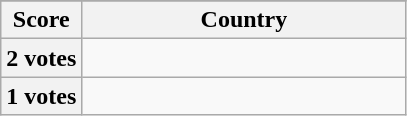<table class="wikitable">
<tr>
</tr>
<tr>
<th scope="col" width="20%">Score</th>
<th scope="col">Country</th>
</tr>
<tr>
<th scope="row">2 votes</th>
<td></td>
</tr>
<tr>
<th scope="row">1 votes</th>
<td></td>
</tr>
</table>
